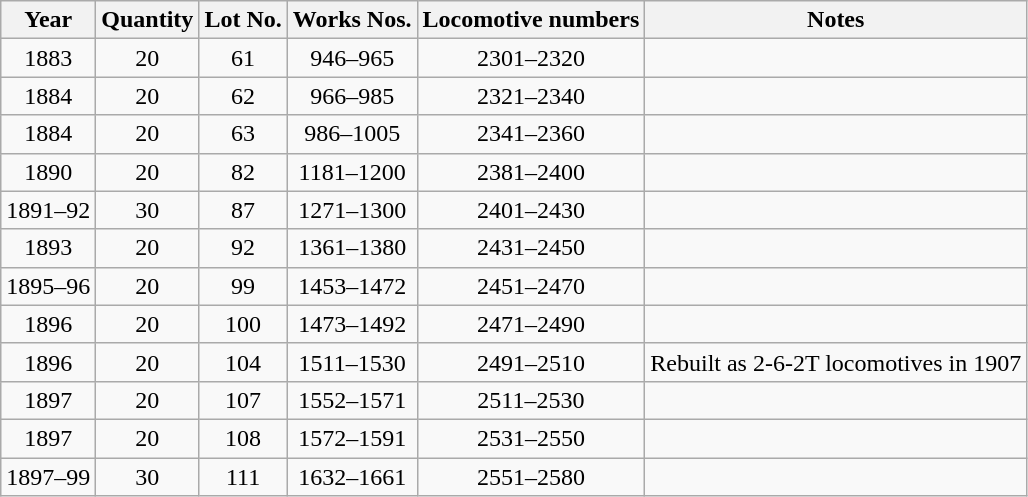<table class="wikitable" style="text-align:center">
<tr>
<th>Year</th>
<th>Quantity</th>
<th>Lot No.</th>
<th>Works Nos.</th>
<th>Locomotive numbers</th>
<th>Notes</th>
</tr>
<tr>
<td>1883</td>
<td>20</td>
<td>61</td>
<td>946–965</td>
<td>2301–2320</td>
<td align=left></td>
</tr>
<tr>
<td>1884</td>
<td>20</td>
<td>62</td>
<td>966–985</td>
<td>2321–2340</td>
<td align=left></td>
</tr>
<tr>
<td>1884</td>
<td>20</td>
<td>63</td>
<td>986–1005</td>
<td>2341–2360</td>
<td align=left></td>
</tr>
<tr>
<td>1890</td>
<td>20</td>
<td>82</td>
<td>1181–1200</td>
<td>2381–2400</td>
<td align=left></td>
</tr>
<tr>
<td>1891–92</td>
<td>30</td>
<td>87</td>
<td>1271–1300</td>
<td>2401–2430</td>
<td align=left></td>
</tr>
<tr>
<td>1893</td>
<td>20</td>
<td>92</td>
<td>1361–1380</td>
<td>2431–2450</td>
<td align=left></td>
</tr>
<tr>
<td>1895–96</td>
<td>20</td>
<td>99</td>
<td>1453–1472</td>
<td>2451–2470</td>
<td align=left></td>
</tr>
<tr>
<td>1896</td>
<td>20</td>
<td>100</td>
<td>1473–1492</td>
<td>2471–2490</td>
<td align=left></td>
</tr>
<tr>
<td>1896</td>
<td>20</td>
<td>104</td>
<td>1511–1530</td>
<td>2491–2510</td>
<td align=left>Rebuilt as 2-6-2T locomotives in 1907</td>
</tr>
<tr>
<td>1897</td>
<td>20</td>
<td>107</td>
<td>1552–1571</td>
<td>2511–2530</td>
<td align=left></td>
</tr>
<tr>
<td>1897</td>
<td>20</td>
<td>108</td>
<td>1572–1591</td>
<td>2531–2550</td>
<td align=left></td>
</tr>
<tr>
<td>1897–99</td>
<td>30</td>
<td>111</td>
<td>1632–1661</td>
<td>2551–2580</td>
<td align=left></td>
</tr>
</table>
